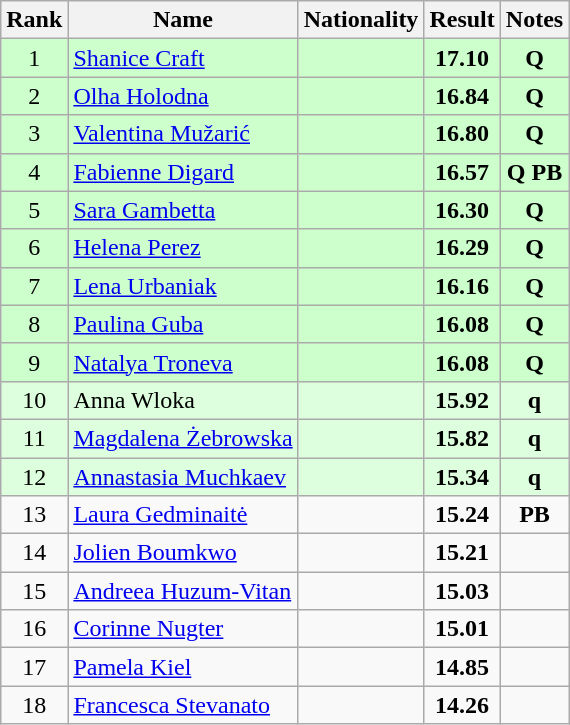<table class="wikitable sortable" style="text-align:center">
<tr>
<th>Rank</th>
<th>Name</th>
<th>Nationality</th>
<th>Result</th>
<th>Notes</th>
</tr>
<tr bgcolor=ccffcc>
<td>1</td>
<td align=left><a href='#'>Shanice Craft</a></td>
<td align=left></td>
<td><strong>17.10</strong></td>
<td><strong>Q</strong></td>
</tr>
<tr bgcolor=ccffcc>
<td>2</td>
<td align=left><a href='#'>Olha Holodna</a></td>
<td align=left></td>
<td><strong>16.84</strong></td>
<td><strong>Q</strong></td>
</tr>
<tr bgcolor=ccffcc>
<td>3</td>
<td align=left><a href='#'>Valentina Mužarić</a></td>
<td align=left></td>
<td><strong>16.80</strong></td>
<td><strong>Q</strong></td>
</tr>
<tr bgcolor=ccffcc>
<td>4</td>
<td align=left><a href='#'>Fabienne Digard</a></td>
<td align=left></td>
<td><strong>16.57</strong></td>
<td><strong>Q PB</strong></td>
</tr>
<tr bgcolor=ccffcc>
<td>5</td>
<td align=left><a href='#'>Sara Gambetta</a></td>
<td align=left></td>
<td><strong>16.30</strong></td>
<td><strong>Q</strong></td>
</tr>
<tr bgcolor=ccffcc>
<td>6</td>
<td align=left><a href='#'>Helena Perez</a></td>
<td align=left></td>
<td><strong>16.29</strong></td>
<td><strong>Q</strong></td>
</tr>
<tr bgcolor=ccffcc>
<td>7</td>
<td align=left><a href='#'>Lena Urbaniak</a></td>
<td align=left></td>
<td><strong>16.16</strong></td>
<td><strong>Q</strong></td>
</tr>
<tr bgcolor=ccffcc>
<td>8</td>
<td align=left><a href='#'>Paulina Guba</a></td>
<td align=left></td>
<td><strong>16.08</strong></td>
<td><strong>Q</strong></td>
</tr>
<tr bgcolor=ccffcc>
<td>9</td>
<td align=left><a href='#'>Natalya Troneva</a></td>
<td align=left></td>
<td><strong>16.08</strong></td>
<td><strong>Q</strong></td>
</tr>
<tr bgcolor=ddffdd>
<td>10</td>
<td align=left>Anna Wloka</td>
<td align=left></td>
<td><strong>15.92</strong></td>
<td><strong>q</strong></td>
</tr>
<tr bgcolor=ddffdd>
<td>11</td>
<td align=left><a href='#'>Magdalena Żebrowska</a></td>
<td align=left></td>
<td><strong>15.82</strong></td>
<td><strong>q</strong></td>
</tr>
<tr bgcolor=ddffdd>
<td>12</td>
<td align=left><a href='#'>Annastasia Muchkaev</a></td>
<td align=left></td>
<td><strong>15.34</strong></td>
<td><strong>q</strong></td>
</tr>
<tr>
<td>13</td>
<td align=left><a href='#'>Laura Gedminaitė</a></td>
<td align=left></td>
<td><strong>15.24</strong></td>
<td><strong>PB</strong></td>
</tr>
<tr>
<td>14</td>
<td align=left><a href='#'>Jolien Boumkwo</a></td>
<td align=left></td>
<td><strong>15.21</strong></td>
<td></td>
</tr>
<tr>
<td>15</td>
<td align=left><a href='#'>Andreea Huzum-Vitan</a></td>
<td align=left></td>
<td><strong>15.03</strong></td>
<td></td>
</tr>
<tr>
<td>16</td>
<td align=left><a href='#'>Corinne Nugter</a></td>
<td align=left></td>
<td><strong>15.01</strong></td>
<td></td>
</tr>
<tr>
<td>17</td>
<td align=left><a href='#'>Pamela Kiel</a></td>
<td align=left></td>
<td><strong>14.85</strong></td>
<td></td>
</tr>
<tr>
<td>18</td>
<td align=left><a href='#'>Francesca Stevanato</a></td>
<td align=left></td>
<td><strong>14.26</strong></td>
<td></td>
</tr>
</table>
